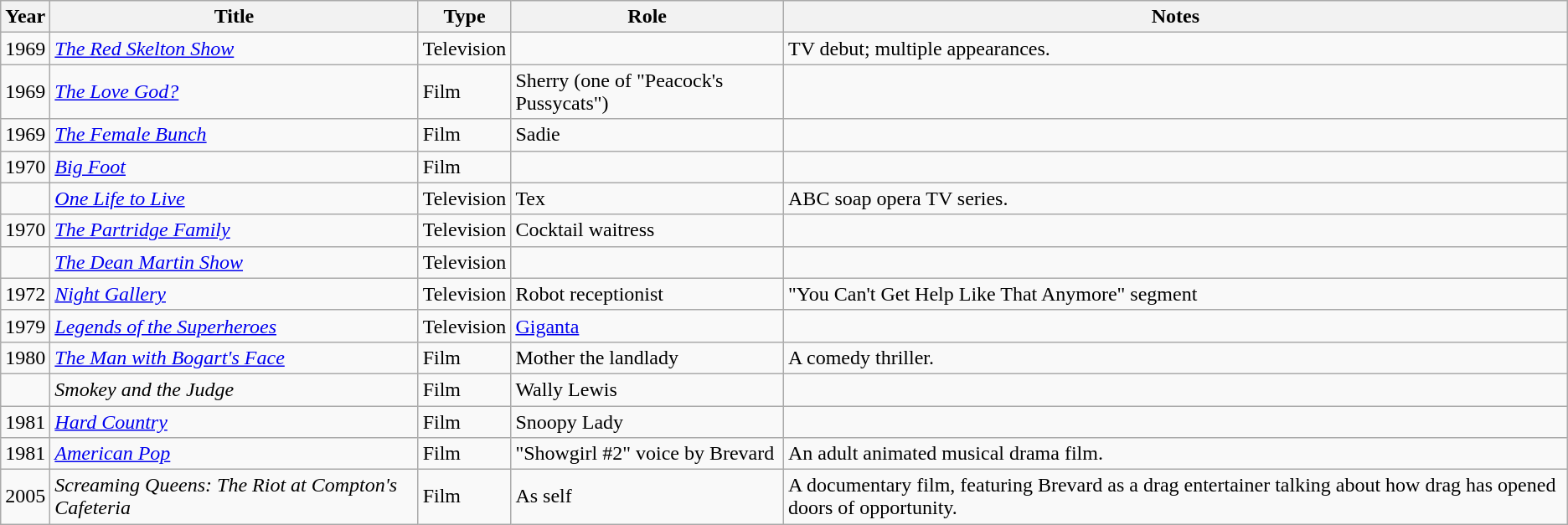<table class="wikitable sortable">
<tr>
<th>Year</th>
<th>Title</th>
<th>Type</th>
<th>Role</th>
<th>Notes</th>
</tr>
<tr>
<td>1969</td>
<td><em><a href='#'>The Red Skelton Show</a></em></td>
<td>Television</td>
<td></td>
<td>TV debut; multiple appearances.</td>
</tr>
<tr>
<td>1969</td>
<td><em><a href='#'>The Love God?</a></em></td>
<td>Film</td>
<td>Sherry (one of "Peacock's Pussycats")</td>
<td></td>
</tr>
<tr>
<td>1969</td>
<td><em><a href='#'>The Female Bunch</a></em></td>
<td>Film</td>
<td>Sadie</td>
<td></td>
</tr>
<tr>
<td>1970</td>
<td><em><a href='#'>Big Foot</a></em></td>
<td>Film</td>
<td></td>
<td></td>
</tr>
<tr>
<td></td>
<td><em><a href='#'>One Life to Live</a></em></td>
<td>Television</td>
<td>Tex</td>
<td> ABC soap opera TV series.</td>
</tr>
<tr>
<td>1970</td>
<td><em><a href='#'>The Partridge Family</a></em></td>
<td>Television</td>
<td>Cocktail waitress</td>
<td></td>
</tr>
<tr>
<td></td>
<td><em><a href='#'>The Dean Martin Show</a></em></td>
<td>Television</td>
<td></td>
<td></td>
</tr>
<tr>
<td>1972</td>
<td><em><a href='#'>Night Gallery</a></em></td>
<td>Television</td>
<td>Robot receptionist</td>
<td>"You Can't Get Help Like That Anymore" segment</td>
</tr>
<tr>
<td>1979</td>
<td><em><a href='#'>Legends of the Superheroes</a></em></td>
<td>Television</td>
<td><a href='#'>Giganta</a></td>
<td></td>
</tr>
<tr>
<td>1980</td>
<td><em><a href='#'>The Man with Bogart's Face</a></em></td>
<td>Film</td>
<td>Mother the landlady</td>
<td>A comedy thriller.</td>
</tr>
<tr>
<td></td>
<td><em>Smokey and the Judge</em></td>
<td>Film</td>
<td>Wally Lewis</td>
<td></td>
</tr>
<tr>
<td>1981</td>
<td><em><a href='#'>Hard Country</a></em></td>
<td>Film</td>
<td>Snoopy Lady</td>
<td></td>
</tr>
<tr>
<td>1981</td>
<td><em><a href='#'>American Pop</a></em></td>
<td>Film</td>
<td>"Showgirl #2" voice by Brevard</td>
<td>An adult animated musical drama film.</td>
</tr>
<tr>
<td>2005</td>
<td><em>Screaming Queens: The Riot at Compton's Cafeteria</em></td>
<td>Film</td>
<td>As self</td>
<td>A documentary film, featuring Brevard as a drag entertainer talking about how drag has opened doors of opportunity.</td>
</tr>
</table>
